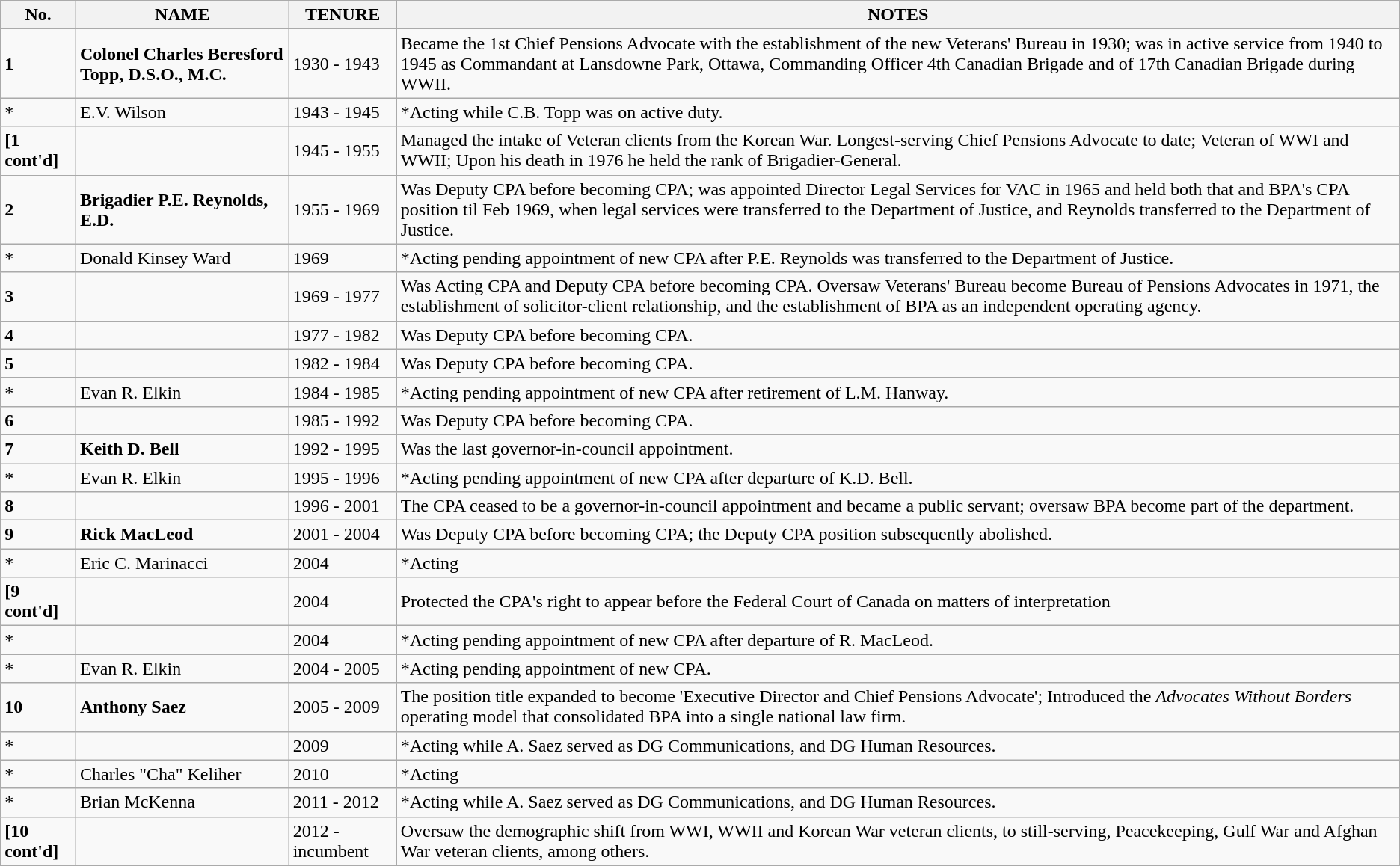<table class="wikitable">
<tr>
<th>No.</th>
<th>NAME</th>
<th>TENURE</th>
<th>NOTES</th>
</tr>
<tr>
<td><strong>1</strong></td>
<td><strong>Colonel Charles Beresford Topp, D.S.O., M.C.</strong></td>
<td>1930 - 1943</td>
<td>Became the 1st Chief Pensions Advocate with the establishment of the new Veterans' Bureau in 1930; was in active service from 1940 to 1945 as Commandant at Lansdowne Park, Ottawa, Commanding Officer 4th Canadian Brigade and of 17th Canadian Brigade during WWII.</td>
</tr>
<tr>
<td>*</td>
<td>E.V. Wilson</td>
<td>1943 - 1945</td>
<td>*Acting while C.B. Topp was on active duty.</td>
</tr>
<tr>
<td><strong>[1 cont'd]</strong></td>
<td><strong>  </strong></td>
<td>1945 - 1955</td>
<td>Managed the intake of Veteran clients from the Korean War. Longest-serving Chief Pensions Advocate to date; Veteran of WWI and WWII; Upon his death in 1976 he held the rank of Brigadier-General.</td>
</tr>
<tr>
<td><strong> 2</strong></td>
<td><strong>Brigadier P.E. Reynolds, E.D. </strong></td>
<td>1955 - 1969</td>
<td>Was Deputy CPA before becoming CPA; was appointed Director Legal Services for VAC in 1965 and held both that and BPA's CPA position til Feb 1969, when legal services were transferred to the Department of Justice, and Reynolds transferred to the Department of Justice.</td>
</tr>
<tr>
<td>*</td>
<td>Donald Kinsey Ward</td>
<td>1969</td>
<td>*Acting pending appointment of new CPA after P.E. Reynolds was transferred to the Department of Justice.</td>
</tr>
<tr>
<td><strong> 3</strong></td>
<td><strong>  </strong></td>
<td>1969 - 1977</td>
<td>Was Acting CPA and Deputy CPA before becoming CPA. Oversaw Veterans' Bureau become Bureau of Pensions Advocates in 1971, the establishment of solicitor-client relationship, and the establishment of BPA as an independent operating agency.</td>
</tr>
<tr>
<td><strong> 4</strong></td>
<td><strong>  </strong></td>
<td>1977 - 1982</td>
<td>Was Deputy CPA before becoming CPA.</td>
</tr>
<tr>
<td><strong> 5</strong></td>
<td><strong>  </strong></td>
<td>1982 - 1984</td>
<td>Was Deputy CPA before becoming CPA.</td>
</tr>
<tr>
<td>*</td>
<td>Evan R. Elkin</td>
<td>1984 - 1985</td>
<td>*Acting pending appointment of new CPA after retirement of L.M. Hanway.</td>
</tr>
<tr>
<td><strong>6</strong></td>
<td><strong> </strong></td>
<td>1985 - 1992</td>
<td>Was Deputy CPA before becoming CPA.</td>
</tr>
<tr>
<td><strong> 7</strong></td>
<td><strong> Keith D. Bell</strong></td>
<td>1992 - 1995</td>
<td>Was the last governor-in-council appointment.</td>
</tr>
<tr>
<td>*</td>
<td>Evan R. Elkin</td>
<td>1995 - 1996</td>
<td>*Acting pending appointment of new CPA after departure of K.D. Bell.</td>
</tr>
<tr>
<td><strong> 8</strong></td>
<td><strong></strong></td>
<td>1996 - 2001</td>
<td>The CPA ceased to be a governor-in-council appointment and became a public servant; oversaw BPA become part of the department.</td>
</tr>
<tr>
<td><strong> 9</strong></td>
<td><strong> Rick MacLeod  </strong></td>
<td>2001 - 2004</td>
<td>Was Deputy CPA before becoming CPA; the Deputy CPA position subsequently abolished.</td>
</tr>
<tr>
<td>*</td>
<td>Eric C. Marinacci</td>
<td>2004</td>
<td>*Acting</td>
</tr>
<tr>
<td><strong> [9 cont'd]</strong></td>
<td><strong> </strong></td>
<td>2004</td>
<td>Protected the CPA's right to appear before the Federal Court of Canada on matters of interpretation</td>
</tr>
<tr>
<td>*</td>
<td></td>
<td>2004</td>
<td>*Acting pending appointment of new CPA after departure of R. MacLeod.</td>
</tr>
<tr>
<td>*</td>
<td>Evan R. Elkin</td>
<td>2004 - 2005</td>
<td>*Acting pending appointment of new CPA.</td>
</tr>
<tr>
<td><strong>10</strong></td>
<td><strong>Anthony Saez </strong></td>
<td>2005 - 2009</td>
<td>The position title expanded to become 'Executive Director and Chief Pensions Advocate'; Introduced the <em>Advocates Without Borders</em> operating model that consolidated BPA into a single national law firm.</td>
</tr>
<tr>
<td>*</td>
<td></td>
<td>2009</td>
<td>*Acting while A. Saez served as DG Communications, and DG Human Resources.</td>
</tr>
<tr>
<td>*</td>
<td>Charles "Cha" Keliher</td>
<td>2010</td>
<td>*Acting</td>
</tr>
<tr>
<td>*</td>
<td>Brian McKenna</td>
<td>2011 - 2012</td>
<td>*Acting while A. Saez served as DG Communications, and DG Human Resources.</td>
</tr>
<tr>
<td><strong> [10 cont'd]</strong></td>
<td><strong> </strong></td>
<td>2012 - incumbent</td>
<td>Oversaw the demographic shift from WWI, WWII and Korean War veteran clients, to still-serving, Peacekeeping, Gulf War and Afghan War veteran clients, among others.</td>
</tr>
</table>
